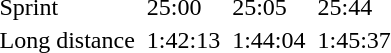<table>
<tr>
<td>Sprint</td>
<td></td>
<td>25:00</td>
<td></td>
<td>25:05</td>
<td></td>
<td>25:44</td>
</tr>
<tr>
<td>Long distance</td>
<td></td>
<td>1:42:13</td>
<td></td>
<td>1:44:04</td>
<td></td>
<td>1:45:37</td>
</tr>
</table>
